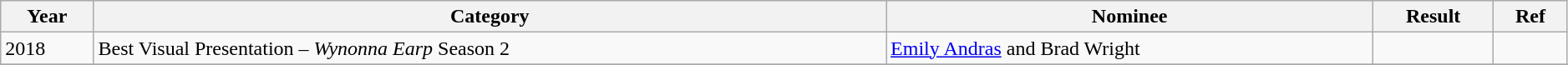<table class="wikitable" style="width:99%;">
<tr style="text-align:center;">
<th>Year</th>
<th>Category</th>
<th>Nominee</th>
<th>Result</th>
<th>Ref</th>
</tr>
<tr>
<td>2018</td>
<td>Best Visual Presentation – <em>Wynonna Earp</em> Season 2</td>
<td><a href='#'>Emily Andras</a> and Brad Wright</td>
<td></td>
<td></td>
</tr>
<tr>
</tr>
</table>
